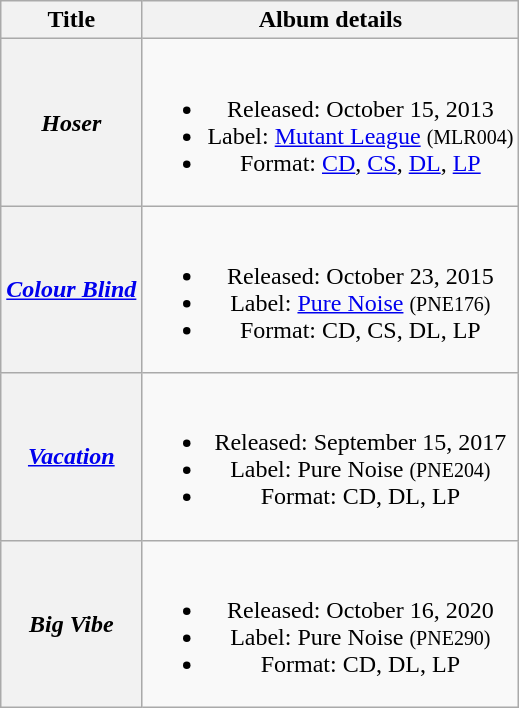<table class="wikitable plainrowheaders" style="text-align:center;">
<tr>
<th scope="col" rowspan="1">Title</th>
<th scope="col" rowspan="1">Album details</th>
</tr>
<tr>
<th scope="row"><em>Hoser</em></th>
<td><br><ul><li>Released: October 15, 2013</li><li>Label: <a href='#'>Mutant League</a> <small>(MLR004)</small></li><li>Format: <a href='#'>CD</a>, <a href='#'>CS</a>, <a href='#'>DL</a>, <a href='#'>LP</a></li></ul></td>
</tr>
<tr>
<th scope="row"><em><a href='#'>Colour Blind</a></em></th>
<td><br><ul><li>Released: October 23, 2015</li><li>Label: <a href='#'>Pure Noise</a> <small>(PNE176)</small></li><li>Format: CD, CS, DL, LP</li></ul></td>
</tr>
<tr>
<th scope="row"><em><a href='#'>Vacation</a></em></th>
<td><br><ul><li>Released: September 15, 2017</li><li>Label: Pure Noise <small>(PNE204)</small></li><li>Format: CD, DL, LP</li></ul></td>
</tr>
<tr>
<th scope="row"><em>Big Vibe</em></th>
<td><br><ul><li>Released: October 16, 2020</li><li>Label: Pure Noise <small>(PNE290)</small></li><li>Format: CD, DL, LP</li></ul></td>
</tr>
</table>
